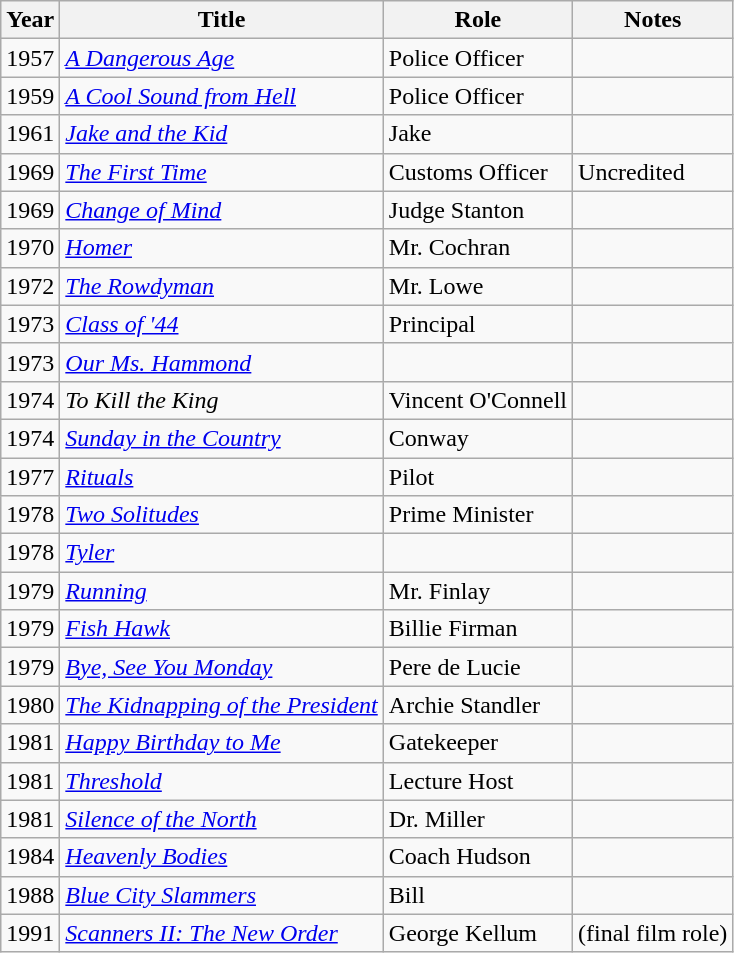<table class="wikitable sortable">
<tr>
<th>Year</th>
<th>Title</th>
<th>Role</th>
<th class="unsortable">Notes</th>
</tr>
<tr>
<td>1957</td>
<td data-sort-value="Dangerous Age, A"><em><a href='#'>A Dangerous Age</a></em></td>
<td>Police Officer</td>
<td></td>
</tr>
<tr>
<td>1959</td>
<td data-sort-value="Cool Sound from Hell, A"><em><a href='#'>A Cool Sound from Hell</a></em></td>
<td>Police Officer</td>
<td></td>
</tr>
<tr>
<td>1961</td>
<td><em><a href='#'>Jake and the Kid</a></em></td>
<td>Jake</td>
<td></td>
</tr>
<tr>
<td>1969</td>
<td data-sort-value="First Time, The"><em><a href='#'>The First Time</a></em></td>
<td>Customs Officer</td>
<td>Uncredited</td>
</tr>
<tr>
<td>1969</td>
<td><em><a href='#'>Change of Mind</a></em></td>
<td>Judge Stanton</td>
<td></td>
</tr>
<tr>
<td>1970</td>
<td><em><a href='#'>Homer</a></em></td>
<td>Mr. Cochran</td>
<td></td>
</tr>
<tr>
<td>1972</td>
<td data-sort-value="Rowdyman, The"><em><a href='#'>The Rowdyman</a></em></td>
<td>Mr. Lowe</td>
<td></td>
</tr>
<tr>
<td>1973</td>
<td><em><a href='#'>Class of '44</a></em></td>
<td>Principal</td>
<td></td>
</tr>
<tr>
<td>1973</td>
<td><em><a href='#'>Our Ms. Hammond</a></em></td>
<td></td>
<td></td>
</tr>
<tr>
<td>1974</td>
<td><em>To Kill the King</em></td>
<td>Vincent O'Connell</td>
<td></td>
</tr>
<tr>
<td>1974</td>
<td><em><a href='#'>Sunday in the Country</a></em></td>
<td>Conway</td>
<td></td>
</tr>
<tr>
<td>1977</td>
<td><em><a href='#'>Rituals</a></em></td>
<td>Pilot</td>
<td></td>
</tr>
<tr>
<td>1978</td>
<td><em><a href='#'>Two Solitudes</a></em></td>
<td>Prime Minister</td>
<td></td>
</tr>
<tr>
<td>1978</td>
<td><em><a href='#'>Tyler</a></em></td>
<td></td>
<td></td>
</tr>
<tr>
<td>1979</td>
<td><em><a href='#'>Running</a></em></td>
<td>Mr. Finlay</td>
<td></td>
</tr>
<tr>
<td>1979</td>
<td><em><a href='#'>Fish Hawk</a></em></td>
<td>Billie Firman</td>
<td></td>
</tr>
<tr>
<td>1979</td>
<td><em><a href='#'>Bye, See You Monday</a></em></td>
<td>Pere de Lucie</td>
<td></td>
</tr>
<tr>
<td>1980</td>
<td data-sort-value="Kidnapping of the President, The"><em><a href='#'>The Kidnapping of the President</a></em></td>
<td>Archie Standler</td>
<td></td>
</tr>
<tr>
<td>1981</td>
<td><em><a href='#'>Happy Birthday to Me</a></em></td>
<td>Gatekeeper</td>
<td></td>
</tr>
<tr>
<td>1981</td>
<td><em><a href='#'>Threshold</a></em></td>
<td>Lecture Host</td>
<td></td>
</tr>
<tr>
<td>1981</td>
<td><em><a href='#'>Silence of the North</a></em></td>
<td>Dr. Miller</td>
<td></td>
</tr>
<tr>
<td>1984</td>
<td><em><a href='#'>Heavenly Bodies</a></em></td>
<td>Coach Hudson</td>
<td></td>
</tr>
<tr>
<td>1988</td>
<td><em><a href='#'>Blue City Slammers</a></em></td>
<td>Bill</td>
<td></td>
</tr>
<tr>
<td>1991</td>
<td><em><a href='#'>Scanners II: The New Order</a></em></td>
<td>George Kellum</td>
<td>(final film role)</td>
</tr>
</table>
